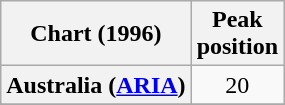<table class="wikitable sortable plainrowheaders" style="text-align:center">
<tr>
<th>Chart (1996)</th>
<th>Peak<br>position</th>
</tr>
<tr>
<th scope="row">Australia (<a href='#'>ARIA</a>)</th>
<td>20</td>
</tr>
<tr>
</tr>
</table>
